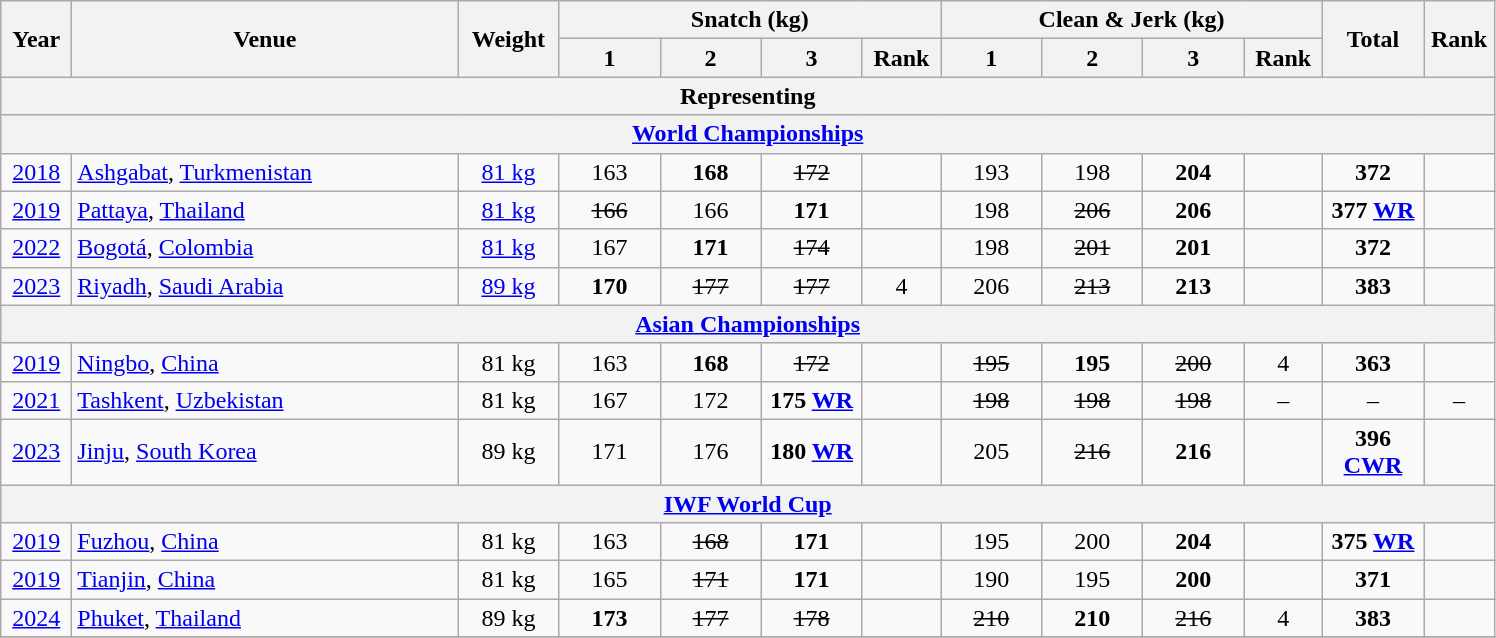<table class="wikitable" style="text-align:center;">
<tr>
<th rowspan=2 width=40>Year</th>
<th rowspan=2 width=250>Venue</th>
<th rowspan=2 width=60>Weight</th>
<th colspan=4>Snatch (kg)</th>
<th colspan=4>Clean & Jerk (kg)</th>
<th rowspan=2 width=60>Total</th>
<th rowspan=2 width=40>Rank</th>
</tr>
<tr>
<th width=60>1</th>
<th width=60>2</th>
<th width=60>3</th>
<th width=45>Rank</th>
<th width=60>1</th>
<th width=60>2</th>
<th width=60>3</th>
<th width=45>Rank</th>
</tr>
<tr>
<th colspan=13>Representing </th>
</tr>
<tr>
<th colspan=13><a href='#'>World Championships</a></th>
</tr>
<tr>
<td><a href='#'>2018</a></td>
<td align=left> <a href='#'>Ashgabat</a>, <a href='#'>Turkmenistan</a></td>
<td><a href='#'>81 kg</a></td>
<td>163</td>
<td><strong>168</strong></td>
<td><s>172</s></td>
<td></td>
<td>193</td>
<td>198</td>
<td><strong>204</strong></td>
<td></td>
<td><strong>372</strong></td>
<td></td>
</tr>
<tr>
<td><a href='#'>2019</a></td>
<td align=left> <a href='#'>Pattaya</a>, <a href='#'>Thailand</a></td>
<td><a href='#'>81 kg</a></td>
<td><s>166</s></td>
<td>166</td>
<td><strong>171</strong></td>
<td></td>
<td>198</td>
<td><s>206</s></td>
<td><strong>206</strong></td>
<td></td>
<td><strong>377 <a href='#'>WR</a></strong></td>
<td></td>
</tr>
<tr>
<td><a href='#'>2022</a></td>
<td align=left> <a href='#'>Bogotá</a>, <a href='#'>Colombia</a></td>
<td><a href='#'>81 kg</a></td>
<td>167</td>
<td><strong>171</strong></td>
<td><s>174</s></td>
<td></td>
<td>198</td>
<td><s>201</s></td>
<td><strong>201</strong></td>
<td></td>
<td><strong>372</strong></td>
<td></td>
</tr>
<tr>
<td><a href='#'>2023</a></td>
<td align=left> <a href='#'>Riyadh</a>, <a href='#'>Saudi Arabia</a></td>
<td><a href='#'>89 kg</a></td>
<td><strong>170</strong></td>
<td><s>177</s></td>
<td><s>177</s></td>
<td>4</td>
<td>206</td>
<td><s>213</s></td>
<td><strong>213</strong></td>
<td></td>
<td><strong>383</strong></td>
<td></td>
</tr>
<tr>
<th colspan=13><a href='#'>Asian Championships</a></th>
</tr>
<tr>
<td><a href='#'>2019</a></td>
<td align=left> <a href='#'>Ningbo</a>, <a href='#'>China</a></td>
<td>81 kg</td>
<td>163</td>
<td><strong>168</strong></td>
<td><s>172</s></td>
<td></td>
<td><s>195</s></td>
<td><strong>195</strong></td>
<td><s>200</s></td>
<td>4</td>
<td><strong>363</strong></td>
<td></td>
</tr>
<tr>
<td><a href='#'>2021</a></td>
<td align=left> <a href='#'>Tashkent</a>, <a href='#'>Uzbekistan</a></td>
<td>81 kg</td>
<td>167</td>
<td>172</td>
<td><strong>175 <a href='#'>WR</a></strong></td>
<td></td>
<td><s>198</s></td>
<td><s>198</s></td>
<td><s>198</s></td>
<td>–</td>
<td>–</td>
<td>–</td>
</tr>
<tr>
<td><a href='#'>2023</a></td>
<td align=left> <a href='#'>Jinju</a>, <a href='#'>South Korea</a></td>
<td>89 kg</td>
<td>171</td>
<td>176</td>
<td><strong>180 <a href='#'>WR</a></strong></td>
<td></td>
<td>205</td>
<td><s>216</s></td>
<td><strong>216</strong></td>
<td></td>
<td><strong>396 <a href='#'>CWR</a></strong></td>
<td></td>
</tr>
<tr>
<th colspan=13><a href='#'>IWF World Cup</a></th>
</tr>
<tr>
<td><a href='#'>2019</a></td>
<td align=left> <a href='#'>Fuzhou</a>, <a href='#'>China</a></td>
<td>81 kg</td>
<td>163</td>
<td><s>168</s></td>
<td><strong>171</strong></td>
<td></td>
<td>195</td>
<td>200</td>
<td><strong>204</strong></td>
<td></td>
<td><strong>375 <a href='#'>WR</a></strong></td>
<td></td>
</tr>
<tr>
<td><a href='#'>2019</a></td>
<td align=left> <a href='#'>Tianjin</a>, <a href='#'>China</a></td>
<td>81 kg</td>
<td>165</td>
<td><s>171</s></td>
<td><strong>171</strong></td>
<td></td>
<td>190</td>
<td>195</td>
<td><strong>200</strong></td>
<td></td>
<td><strong>371</strong></td>
<td></td>
</tr>
<tr>
<td><a href='#'>2024</a></td>
<td align=left> <a href='#'>Phuket</a>, <a href='#'>Thailand</a></td>
<td>89 kg</td>
<td><strong>173</strong></td>
<td><s>177</s></td>
<td><s>178</s></td>
<td></td>
<td><s>210</s></td>
<td><strong>210</strong></td>
<td><s>216</s></td>
<td>4</td>
<td><strong>383</strong></td>
<td></td>
</tr>
<tr>
</tr>
</table>
